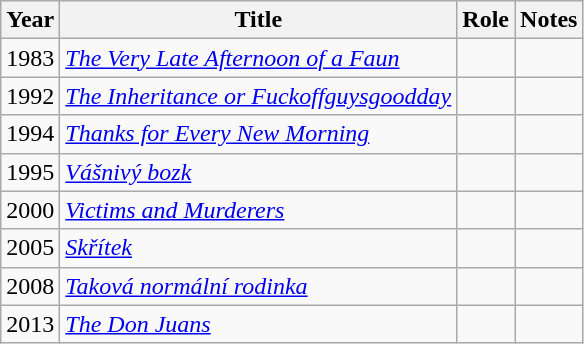<table class="wikitable sortable">
<tr>
<th>Year</th>
<th>Title</th>
<th>Role</th>
<th class="unsortable">Notes</th>
</tr>
<tr>
<td>1983</td>
<td><em><a href='#'>The Very Late Afternoon of a Faun</a></em></td>
<td></td>
<td></td>
</tr>
<tr>
<td>1992</td>
<td><em><a href='#'>The Inheritance or Fuckoffguysgoodday</a></em></td>
<td></td>
<td></td>
</tr>
<tr>
<td>1994</td>
<td><em><a href='#'>Thanks for Every New Morning</a></em></td>
<td></td>
<td></td>
</tr>
<tr>
<td>1995</td>
<td><em><a href='#'>Vášnivý bozk</a></em></td>
<td></td>
<td></td>
</tr>
<tr>
<td>2000</td>
<td><em><a href='#'>Victims and Murderers</a></em></td>
<td></td>
<td></td>
</tr>
<tr>
<td>2005</td>
<td><em><a href='#'>Skřítek</a></em></td>
<td></td>
<td></td>
</tr>
<tr>
<td>2008</td>
<td><em><a href='#'>Taková normální rodinka</a></em></td>
<td></td>
<td></td>
</tr>
<tr>
<td>2013</td>
<td><em><a href='#'>The Don Juans</a></em></td>
<td></td>
<td></td>
</tr>
</table>
